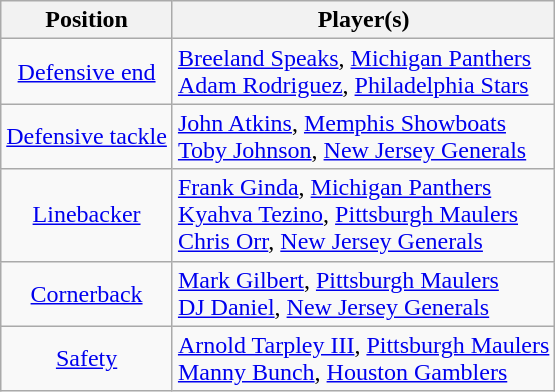<table class="wikitable">
<tr>
<th>Position</th>
<th>Player(s)</th>
</tr>
<tr>
<td style="text-align:center"><a href='#'>Defensive end</a></td>
<td> <a href='#'>Breeland Speaks</a>, <a href='#'>Michigan Panthers</a><br> <a href='#'>Adam Rodriguez</a>, <a href='#'>Philadelphia Stars</a></td>
</tr>
<tr>
<td style="text-align:center"><a href='#'>Defensive tackle</a></td>
<td> <a href='#'>John Atkins</a>, <a href='#'>Memphis Showboats</a><br> <a href='#'>Toby Johnson</a>, <a href='#'>New Jersey Generals</a></td>
</tr>
<tr>
<td style="text-align:center"><a href='#'>Linebacker</a></td>
<td> <a href='#'>Frank Ginda</a>, <a href='#'>Michigan Panthers</a><br> <a href='#'>Kyahva Tezino</a>, <a href='#'>Pittsburgh Maulers</a><br> <a href='#'>Chris Orr</a>, <a href='#'>New Jersey Generals</a></td>
</tr>
<tr>
<td style="text-align:center"><a href='#'>Cornerback</a></td>
<td> <a href='#'>Mark Gilbert</a>, <a href='#'>Pittsburgh Maulers</a><br> <a href='#'>DJ Daniel</a>, <a href='#'>New Jersey Generals</a></td>
</tr>
<tr>
<td style="text-align:center"><a href='#'>Safety</a></td>
<td> <a href='#'>Arnold Tarpley III</a>, <a href='#'>Pittsburgh Maulers</a><br> <a href='#'>Manny Bunch</a>, <a href='#'>Houston Gamblers</a></td>
</tr>
</table>
